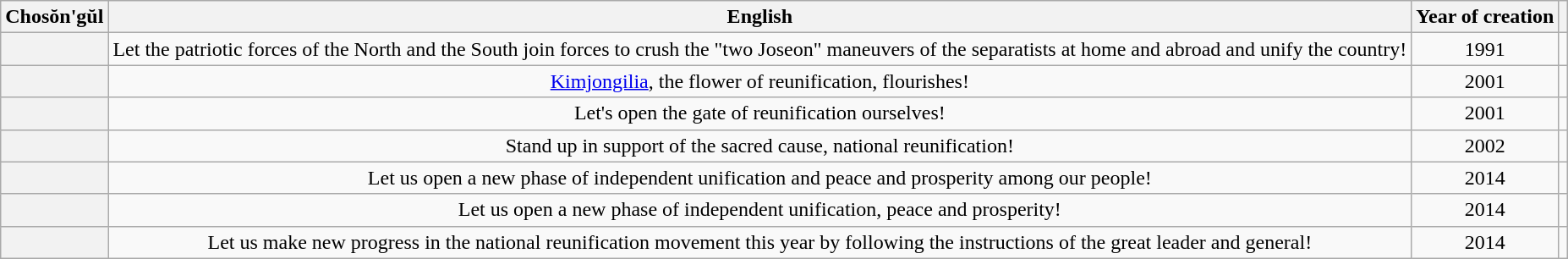<table class="wikitable sortable" style="text-align: center;">
<tr>
<th scope="col">Chosŏn'gŭl</th>
<th scope="col">English</th>
<th scope="col">Year of creation</th>
<th scope="col" class="unsortable"></th>
</tr>
<tr>
<th scope="row"></th>
<td>Let the patriotic forces of the North and the South join forces to crush the "two Joseon" maneuvers of the separatists at home and abroad and unify the country!</td>
<td>1991</td>
<td></td>
</tr>
<tr>
<th scope="row"></th>
<td><a href='#'>Kimjongilia</a>, the flower of reunification, flourishes!</td>
<td>2001</td>
<td></td>
</tr>
<tr>
<th scope="row"></th>
<td>Let's open the gate of reunification ourselves!</td>
<td>2001</td>
<td></td>
</tr>
<tr>
<th scope="row"></th>
<td>Stand up in support of the sacred cause, national reunification!</td>
<td>2002</td>
<td></td>
</tr>
<tr>
<th scope="row"></th>
<td>Let us open a new phase of independent unification and peace and prosperity among our people!</td>
<td>2014</td>
<td></td>
</tr>
<tr>
<th scope="row"></th>
<td>Let us open a new phase of independent unification, peace and prosperity!</td>
<td>2014</td>
<td></td>
</tr>
<tr>
<th scope="row"></th>
<td>Let us make new progress in the national reunification movement this year by following the instructions of the great leader and general!</td>
<td>2014</td>
<td></td>
</tr>
</table>
